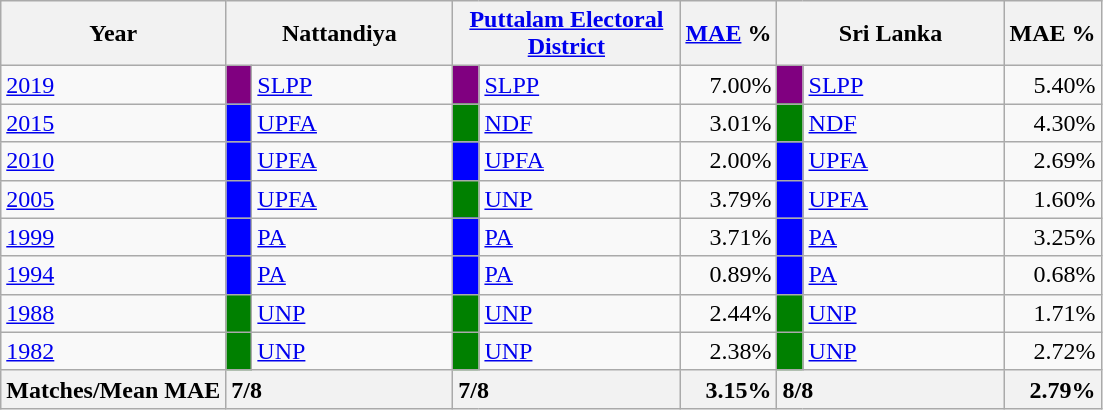<table class="wikitable">
<tr>
<th>Year</th>
<th colspan="2" width="144px">Nattandiya</th>
<th colspan="2" width="144px"><a href='#'>Puttalam Electoral District</a></th>
<th><a href='#'>MAE</a> %</th>
<th colspan="2" width="144px">Sri Lanka</th>
<th>MAE %</th>
</tr>
<tr>
<td><a href='#'>2019</a></td>
<td style="background-color:purple;" width="10px"></td>
<td style="text-align:left;"><a href='#'>SLPP</a></td>
<td style="background-color:purple;" width="10px"></td>
<td style="text-align:left;"><a href='#'>SLPP</a></td>
<td style="text-align:right;">7.00%</td>
<td style="background-color:purple;" width="10px"></td>
<td style="text-align:left;"><a href='#'>SLPP</a></td>
<td style="text-align:right;">5.40%</td>
</tr>
<tr>
<td><a href='#'>2015</a></td>
<td style="background-color:blue;" width="10px"></td>
<td style="text-align:left;"><a href='#'>UPFA</a></td>
<td style="background-color:green;" width="10px"></td>
<td style="text-align:left;"><a href='#'>NDF</a></td>
<td style="text-align:right;">3.01%</td>
<td style="background-color:green;" width="10px"></td>
<td style="text-align:left;"><a href='#'>NDF</a></td>
<td style="text-align:right;">4.30%</td>
</tr>
<tr>
<td><a href='#'>2010</a></td>
<td style="background-color:blue;" width="10px"></td>
<td style="text-align:left;"><a href='#'>UPFA</a></td>
<td style="background-color:blue;" width="10px"></td>
<td style="text-align:left;"><a href='#'>UPFA</a></td>
<td style="text-align:right;">2.00%</td>
<td style="background-color:blue;" width="10px"></td>
<td style="text-align:left;"><a href='#'>UPFA</a></td>
<td style="text-align:right;">2.69%</td>
</tr>
<tr>
<td><a href='#'>2005</a></td>
<td style="background-color:blue;" width="10px"></td>
<td style="text-align:left;"><a href='#'>UPFA</a></td>
<td style="background-color:green;" width="10px"></td>
<td style="text-align:left;"><a href='#'>UNP</a></td>
<td style="text-align:right;">3.79%</td>
<td style="background-color:blue;" width="10px"></td>
<td style="text-align:left;"><a href='#'>UPFA</a></td>
<td style="text-align:right;">1.60%</td>
</tr>
<tr>
<td><a href='#'>1999</a></td>
<td style="background-color:blue;" width="10px"></td>
<td style="text-align:left;"><a href='#'>PA</a></td>
<td style="background-color:blue;" width="10px"></td>
<td style="text-align:left;"><a href='#'>PA</a></td>
<td style="text-align:right;">3.71%</td>
<td style="background-color:blue;" width="10px"></td>
<td style="text-align:left;"><a href='#'>PA</a></td>
<td style="text-align:right;">3.25%</td>
</tr>
<tr>
<td><a href='#'>1994</a></td>
<td style="background-color:blue;" width="10px"></td>
<td style="text-align:left;"><a href='#'>PA</a></td>
<td style="background-color:blue;" width="10px"></td>
<td style="text-align:left;"><a href='#'>PA</a></td>
<td style="text-align:right;">0.89%</td>
<td style="background-color:blue;" width="10px"></td>
<td style="text-align:left;"><a href='#'>PA</a></td>
<td style="text-align:right;">0.68%</td>
</tr>
<tr>
<td><a href='#'>1988</a></td>
<td style="background-color:green;" width="10px"></td>
<td style="text-align:left;"><a href='#'>UNP</a></td>
<td style="background-color:green;" width="10px"></td>
<td style="text-align:left;"><a href='#'>UNP</a></td>
<td style="text-align:right;">2.44%</td>
<td style="background-color:green;" width="10px"></td>
<td style="text-align:left;"><a href='#'>UNP</a></td>
<td style="text-align:right;">1.71%</td>
</tr>
<tr>
<td><a href='#'>1982</a></td>
<td style="background-color:green;" width="10px"></td>
<td style="text-align:left;"><a href='#'>UNP</a></td>
<td style="background-color:green;" width="10px"></td>
<td style="text-align:left;"><a href='#'>UNP</a></td>
<td style="text-align:right;">2.38%</td>
<td style="background-color:green;" width="10px"></td>
<td style="text-align:left;"><a href='#'>UNP</a></td>
<td style="text-align:right;">2.72%</td>
</tr>
<tr>
<th>Matches/Mean MAE</th>
<th style="text-align:left;"colspan="2" width="144px">7/8</th>
<th style="text-align:left;"colspan="2" width="144px">7/8</th>
<th style="text-align:right;">3.15%</th>
<th style="text-align:left;"colspan="2" width="144px">8/8</th>
<th style="text-align:right;">2.79%</th>
</tr>
</table>
